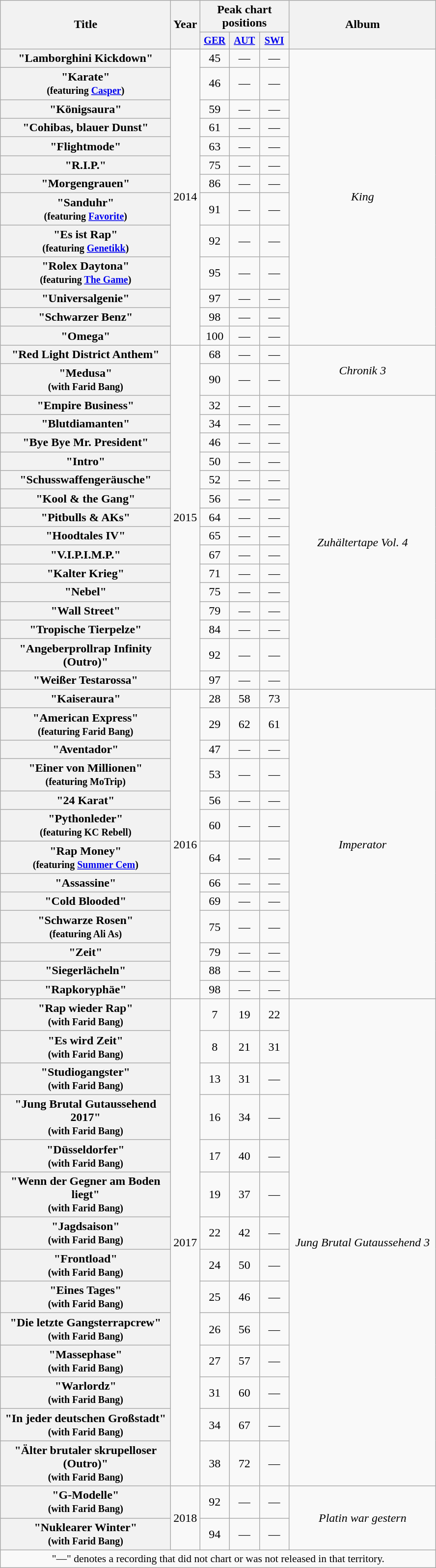<table class="wikitable plainrowheaders" style="text-align:center;">
<tr>
<th scope="col" rowspan="2" style="width:14em;">Title</th>
<th scope="col" rowspan="2" style="width:1em;">Year</th>
<th scope="col" colspan="3">Peak chart positions</th>
<th scope="col" rowspan="2" style="width:12em;">Album</th>
</tr>
<tr>
<th style="width:2.5em; font-size:85%"><a href='#'>GER</a><br></th>
<th style="width:2.5em; font-size:85%"><a href='#'>AUT</a><br></th>
<th style="width:2.5em; font-size:85%"><a href='#'>SWI</a><br></th>
</tr>
<tr>
<th scope="row">"Lamborghini Kickdown"</th>
<td rowspan="13">2014</td>
<td>45</td>
<td>—</td>
<td>—</td>
<td rowspan="13"><em>King</em></td>
</tr>
<tr>
<th scope="row">"Karate"<br><small>(featuring <a href='#'>Casper</a>)</small></th>
<td>46</td>
<td>—</td>
<td>—</td>
</tr>
<tr>
<th scope="row">"Königsaura"</th>
<td>59</td>
<td>—</td>
<td>—</td>
</tr>
<tr>
<th scope="row">"Cohibas, blauer Dunst"</th>
<td>61</td>
<td>—</td>
<td>—</td>
</tr>
<tr>
<th scope="row">"Flightmode"</th>
<td>63</td>
<td>—</td>
<td>—</td>
</tr>
<tr>
<th scope="row">"R.I.P."</th>
<td>75</td>
<td>—</td>
<td>—</td>
</tr>
<tr>
<th scope="row">"Morgengrauen"</th>
<td>86</td>
<td>—</td>
<td>—</td>
</tr>
<tr>
<th scope="row">"Sanduhr"<br><small>(featuring <a href='#'>Favorite</a>)</small></th>
<td>91</td>
<td>—</td>
<td>—</td>
</tr>
<tr>
<th scope="row">"Es ist Rap"<br><small>(featuring <a href='#'>Genetikk</a>)</small></th>
<td>92</td>
<td>—</td>
<td>—</td>
</tr>
<tr>
<th scope="row">"Rolex Daytona"<br><small>(featuring <a href='#'>The Game</a>)</small></th>
<td>95</td>
<td>—</td>
<td>—</td>
</tr>
<tr>
<th scope="row">"Universalgenie"</th>
<td>97</td>
<td>—</td>
<td>—</td>
</tr>
<tr>
<th scope="row">"Schwarzer Benz"</th>
<td>98</td>
<td>—</td>
<td>—</td>
</tr>
<tr>
<th scope="row">"Omega"</th>
<td>100</td>
<td>—</td>
<td>—</td>
</tr>
<tr>
<th scope="row">"Red Light District Anthem"</th>
<td rowspan="17">2015</td>
<td>68</td>
<td>—</td>
<td>—</td>
<td rowspan="2"><em>Chronik 3</em></td>
</tr>
<tr>
<th scope="row">"Medusa"<br><small>(with Farid Bang)</small></th>
<td>90</td>
<td>—</td>
<td>—</td>
</tr>
<tr>
<th scope="row">"Empire Business"</th>
<td>32</td>
<td>—</td>
<td>—</td>
<td rowspan="15"><em>Zuhältertape Vol. 4</em></td>
</tr>
<tr>
<th scope="row">"Blutdiamanten"</th>
<td>34</td>
<td>—</td>
<td>—</td>
</tr>
<tr>
<th scope="row">"Bye Bye Mr. President"</th>
<td>46</td>
<td>—</td>
<td>—</td>
</tr>
<tr>
<th scope="row">"Intro"</th>
<td>50</td>
<td>—</td>
<td>—</td>
</tr>
<tr>
<th scope="row">"Schusswaffengeräusche"</th>
<td>52</td>
<td>—</td>
<td>—</td>
</tr>
<tr>
<th scope="row">"Kool & the Gang"</th>
<td>56</td>
<td>—</td>
<td>—</td>
</tr>
<tr>
<th scope="row">"Pitbulls & AKs"</th>
<td>64</td>
<td>—</td>
<td>—</td>
</tr>
<tr>
<th scope="row">"Hoodtales IV"</th>
<td>65</td>
<td>—</td>
<td>—</td>
</tr>
<tr>
<th scope="row">"V.I.P.I.M.P."</th>
<td>67</td>
<td>—</td>
<td>—</td>
</tr>
<tr>
<th scope="row">"Kalter Krieg"</th>
<td>71</td>
<td>—</td>
<td>—</td>
</tr>
<tr>
<th scope="row">"Nebel"</th>
<td>75</td>
<td>—</td>
<td>—</td>
</tr>
<tr>
<th scope="row">"Wall Street"</th>
<td>79</td>
<td>—</td>
<td>—</td>
</tr>
<tr>
<th scope="row">"Tropische Tierpelze"</th>
<td>84</td>
<td>—</td>
<td>—</td>
</tr>
<tr>
<th scope="row">"Angeberprollrap Infinity (Outro)"</th>
<td>92</td>
<td>—</td>
<td>—</td>
</tr>
<tr>
<th scope="row">"Weißer Testarossa"</th>
<td>97</td>
<td>—</td>
<td>—</td>
</tr>
<tr>
<th scope="row">"Kaiseraura"</th>
<td rowspan="13">2016</td>
<td>28</td>
<td>58</td>
<td>73</td>
<td rowspan="13"><em>Imperator</em></td>
</tr>
<tr>
<th scope="row">"American Express"<br><small>(featuring Farid Bang)</small></th>
<td>29</td>
<td>62</td>
<td>61</td>
</tr>
<tr>
<th scope="row">"Aventador"</th>
<td>47</td>
<td>—</td>
<td>—</td>
</tr>
<tr>
<th scope="row">"Einer von Millionen"<br><small>(featuring MoTrip)</small></th>
<td>53</td>
<td>—</td>
<td>—</td>
</tr>
<tr>
<th scope="row">"24 Karat"</th>
<td>56</td>
<td>—</td>
<td>—</td>
</tr>
<tr>
<th scope="row">"Pythonleder"<br><small>(featuring KC Rebell)</small></th>
<td>60</td>
<td>—</td>
<td>—</td>
</tr>
<tr>
<th scope="row">"Rap Money"<br><small>(featuring <a href='#'>Summer Cem</a>)</small></th>
<td>64</td>
<td>—</td>
<td>—</td>
</tr>
<tr>
<th scope="row">"Assassine"</th>
<td>66</td>
<td>—</td>
<td>—</td>
</tr>
<tr>
<th scope="row">"Cold Blooded"</th>
<td>69</td>
<td>—</td>
<td>—</td>
</tr>
<tr>
<th scope="row">"Schwarze Rosen"<br><small>(featuring Ali As)</small></th>
<td>75</td>
<td>—</td>
<td>—</td>
</tr>
<tr>
<th scope="row">"Zeit"</th>
<td>79</td>
<td>—</td>
<td>—</td>
</tr>
<tr>
<th scope="row">"Siegerlächeln"</th>
<td>88</td>
<td>—</td>
<td>—</td>
</tr>
<tr>
<th scope="row">"Rapkoryphäe"</th>
<td>98</td>
<td>—</td>
<td>—</td>
</tr>
<tr>
<th scope="row">"Rap wieder Rap"<br><small>(with Farid Bang)</small></th>
<td rowspan="14">2017</td>
<td>7</td>
<td>19</td>
<td>22</td>
<td rowspan="14"><em>Jung Brutal Gutaussehend 3</em></td>
</tr>
<tr>
<th scope="row">"Es wird Zeit"<br><small>(with Farid Bang)</small></th>
<td>8</td>
<td>21</td>
<td>31</td>
</tr>
<tr>
<th scope="row">"Studiogangster"<br><small>(with Farid Bang)</small></th>
<td>13</td>
<td>31</td>
<td>—</td>
</tr>
<tr>
<th scope="row">"Jung Brutal Gutaussehend 2017"<br><small>(with Farid Bang)</small></th>
<td>16</td>
<td>34</td>
<td>—</td>
</tr>
<tr>
<th scope="row">"Düsseldorfer"<br><small>(with Farid Bang)</small></th>
<td>17</td>
<td>40</td>
<td>—</td>
</tr>
<tr>
<th scope="row">"Wenn der Gegner am Boden liegt"<br><small>(with Farid Bang)</small></th>
<td>19</td>
<td>37</td>
<td>—</td>
</tr>
<tr>
<th scope="row">"Jagdsaison"<br><small>(with Farid Bang)</small></th>
<td>22</td>
<td>42</td>
<td>—</td>
</tr>
<tr>
<th scope="row">"Frontload"<br><small>(with Farid Bang)</small></th>
<td>24</td>
<td>50</td>
<td>—</td>
</tr>
<tr>
<th scope="row">"Eines Tages"<br><small>(with Farid Bang)</small></th>
<td>25</td>
<td>46</td>
<td>—</td>
</tr>
<tr>
<th scope="row">"Die letzte Gangsterrapcrew"<br><small>(with Farid Bang)</small></th>
<td>26</td>
<td>56</td>
<td>—</td>
</tr>
<tr>
<th scope="row">"Massephase"<br><small>(with Farid Bang)</small></th>
<td>27</td>
<td>57</td>
<td>—</td>
</tr>
<tr>
<th scope="row">"Warlordz"<br><small>(with Farid Bang)</small></th>
<td>31</td>
<td>60</td>
<td>—</td>
</tr>
<tr>
<th scope="row">"In jeder deutschen Großstadt"<br><small>(with Farid Bang)</small></th>
<td>34</td>
<td>67</td>
<td>—</td>
</tr>
<tr>
<th scope="row">"Älter brutaler skrupelloser (Outro)"<br><small>(with Farid Bang)</small></th>
<td>38</td>
<td>72</td>
<td>—</td>
</tr>
<tr>
<th scope="row">"G-Modelle"<br><small>(with Farid Bang)</small></th>
<td rowspan="2">2018</td>
<td>92</td>
<td>—</td>
<td>—</td>
<td rowspan="2"><em>Platin war gestern</em></td>
</tr>
<tr>
<th scope="row">"Nuklearer Winter"<br><small>(with Farid Bang)</small></th>
<td>94</td>
<td>—</td>
<td>—</td>
</tr>
<tr>
<td colspan="6" style="font-size:90%">"—" denotes a recording that did not chart or was not released in that territory.</td>
</tr>
</table>
